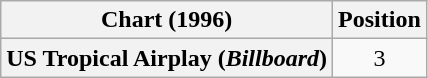<table class="wikitable plainrowheaders" style="text-align:center">
<tr>
<th>Chart (1996)</th>
<th>Position</th>
</tr>
<tr>
<th scope="row">US Tropical Airplay (<em>Billboard</em>)</th>
<td>3</td>
</tr>
</table>
